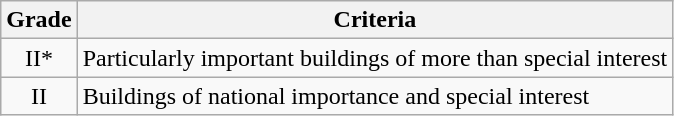<table class="wikitable">
<tr>
<th>Grade</th>
<th>Criteria</th>
</tr>
<tr>
<td align="center" >II*</td>
<td>Particularly important buildings of more than special interest</td>
</tr>
<tr>
<td align="center" >II</td>
<td>Buildings of national importance and special interest</td>
</tr>
</table>
